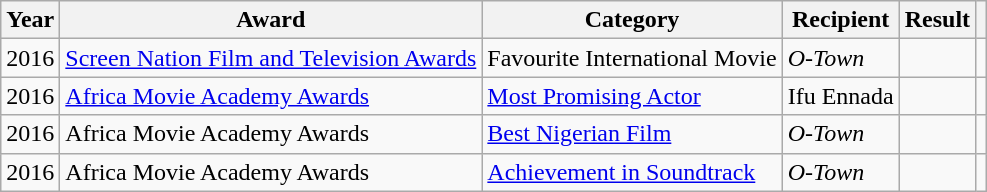<table class="wikitable">
<tr>
<th>Year</th>
<th>Award</th>
<th>Category</th>
<th>Recipient</th>
<th>Result</th>
<th></th>
</tr>
<tr>
<td>2016</td>
<td><a href='#'>Screen Nation Film and Television Awards</a></td>
<td>Favourite International Movie</td>
<td><em>O-Town</em></td>
<td></td>
<td></td>
</tr>
<tr>
<td>2016</td>
<td><a href='#'>Africa Movie Academy Awards</a></td>
<td><a href='#'>Most Promising Actor</a></td>
<td>Ifu Ennada</td>
<td></td>
<td></td>
</tr>
<tr>
<td>2016</td>
<td>Africa Movie Academy Awards</td>
<td><a href='#'>Best Nigerian Film</a></td>
<td><em>O-Town</em></td>
<td></td>
<td></td>
</tr>
<tr>
<td>2016</td>
<td>Africa Movie Academy Awards</td>
<td><a href='#'>Achievement in Soundtrack</a></td>
<td><em>O-Town</em></td>
<td></td>
<td></td>
</tr>
</table>
